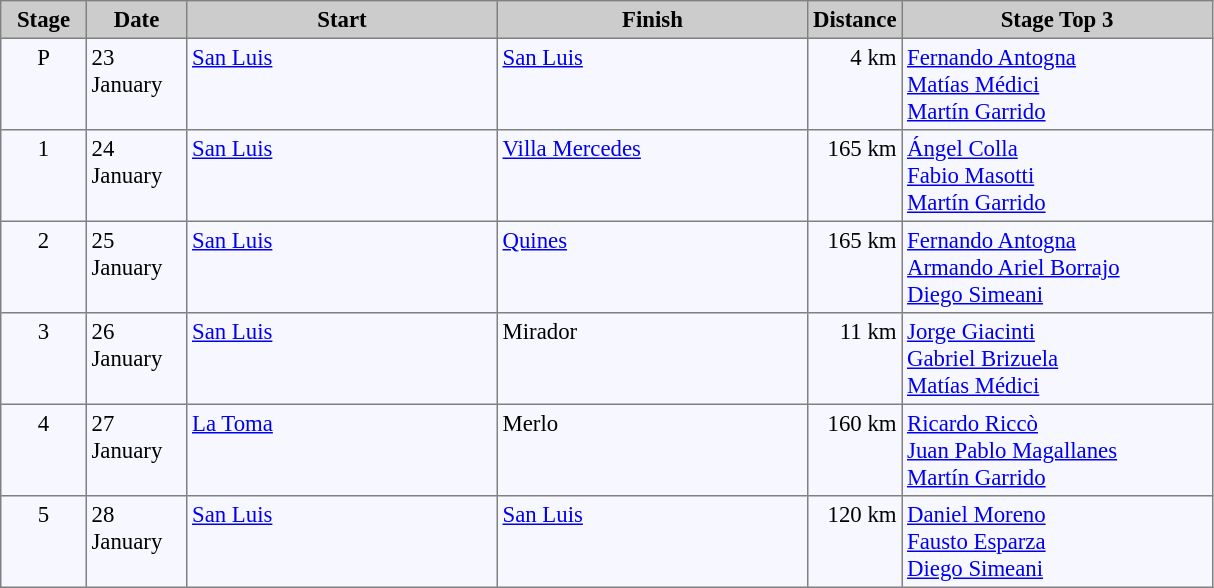<table cellpadding="3" cellspacing="0" border="1" style="background:#f7f8ff; font-size:95%; border:gray solid 1px; border-collapse:collapse;">
<tr style="background:#ccc; text-align:center;">
<td style="width:50px;"><strong>Stage</strong></td>
<td style="width:60px;"><strong>Date</strong></td>
<td style="width:200px;"><strong>Start</strong></td>
<td style="width:200px;"><strong>Finish</strong></td>
<td style="width:50px;"><strong>Distance</strong></td>
<td style="width:200px;"><strong>Stage Top 3</strong></td>
</tr>
<tr valign=top>
<td align=center>P</td>
<td>23 January</td>
<td><a href='#'>San Luis</a></td>
<td><a href='#'>San Luis</a></td>
<td align=right>4 km</td>
<td> <a href='#'>Fernando Antogna</a><br>  <a href='#'>Matías Médici</a><br>  <a href='#'>Martín Garrido</a></td>
</tr>
<tr valign=top>
<td align=center>1</td>
<td>24 January</td>
<td><a href='#'>San Luis</a></td>
<td><a href='#'>Villa Mercedes</a></td>
<td align=right>165 km</td>
<td> <a href='#'>Ángel Colla</a><br>  <a href='#'>Fabio Masotti</a><br>  <a href='#'>Martín Garrido</a></td>
</tr>
<tr valign=top>
<td align=center>2</td>
<td>25 January</td>
<td><a href='#'>San Luis</a></td>
<td><a href='#'>Quines</a></td>
<td align=right>165 km</td>
<td> <a href='#'>Fernando Antogna</a><br>  <a href='#'>Armando Ariel Borrajo</a><br>  <a href='#'>Diego Simeani</a></td>
</tr>
<tr valign=top>
<td align=center>3</td>
<td>26 January</td>
<td><a href='#'>San Luis</a></td>
<td>Mirador</td>
<td align=right>11 km</td>
<td> <a href='#'>Jorge Giacinti</a><br>  <a href='#'>Gabriel Brizuela</a><br>  <a href='#'>Matías Médici</a></td>
</tr>
<tr valign=top>
<td align=center>4</td>
<td>27 January</td>
<td><a href='#'>La Toma</a></td>
<td>Merlo</td>
<td align=right>160 km</td>
<td> <a href='#'>Ricardo Riccò</a><br>  <a href='#'>Juan Pablo Magallanes</a><br>  <a href='#'>Martín Garrido</a></td>
</tr>
<tr valign=top>
<td align=center>5</td>
<td>28 January</td>
<td><a href='#'>San Luis</a></td>
<td><a href='#'>San Luis</a></td>
<td align=right>120 km</td>
<td> <a href='#'>Daniel Moreno</a><br>  <a href='#'>Fausto Esparza</a><br>  <a href='#'>Diego Simeani</a></td>
</tr>
</table>
